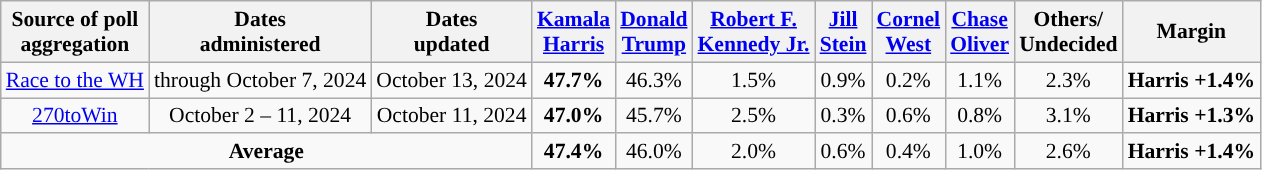<table class="wikitable sortable mw-datatable" style="text-align:center;font-size:90%;line-height:17px">
<tr>
<th>Source of poll<br>aggregation</th>
<th>Dates<br>administered</th>
<th>Dates<br>updated</th>
<th class="unsortable"><a href='#'>Kamala <br>Harris</a><br><small></small></th>
<th class="unsortable"><a href='#'>Donald<br>Trump</a><br><small></small></th>
<th class="unsortable"><a href='#'>Robert F.<br>Kennedy Jr.</a><br><small></small></th>
<th class="unsortable"><a href='#'>Jill<br>Stein</a><br><small></small></th>
<th class="unsortable"><a href='#'>Cornel<br>West</a><br><small></small></th>
<th class="unsortable"><a href='#'>Chase<br>Oliver</a><br><small></small></th>
<th class="unsortable">Others/<br>Undecided<br></th>
<th>Margin</th>
</tr>
<tr>
<td><a href='#'>Race to the WH</a></td>
<td>through October 7, 2024</td>
<td>October 13, 2024</td>
<td style="color:black;background-color:"><strong>47.7%</strong></td>
<td>46.3%</td>
<td>1.5%</td>
<td>0.9%</td>
<td>0.2%</td>
<td>1.1%</td>
<td>2.3%</td>
<td style="color:black;background-color:"><strong>Harris +1.4%</strong></td>
</tr>
<tr>
<td><a href='#'>270toWin</a></td>
<td>October 2 – 11, 2024</td>
<td>October 11, 2024</td>
<td style="color:black;background-color:"><strong>47.0%</strong></td>
<td>45.7%</td>
<td>2.5%</td>
<td>0.3%</td>
<td>0.6%</td>
<td>0.8%</td>
<td>3.1%</td>
<td style="color:black;background-color:"><strong>Harris +1.3%</strong></td>
</tr>
<tr>
<td colspan="3"><strong>Average</strong></td>
<td style="color:black;background-color:"><strong>47.4%</strong></td>
<td>46.0%</td>
<td>2.0%</td>
<td>0.6%</td>
<td>0.4%</td>
<td>1.0%</td>
<td>2.6%</td>
<td style="color:black;background-color:"><strong>Harris +1.4%</strong></td>
</tr>
</table>
